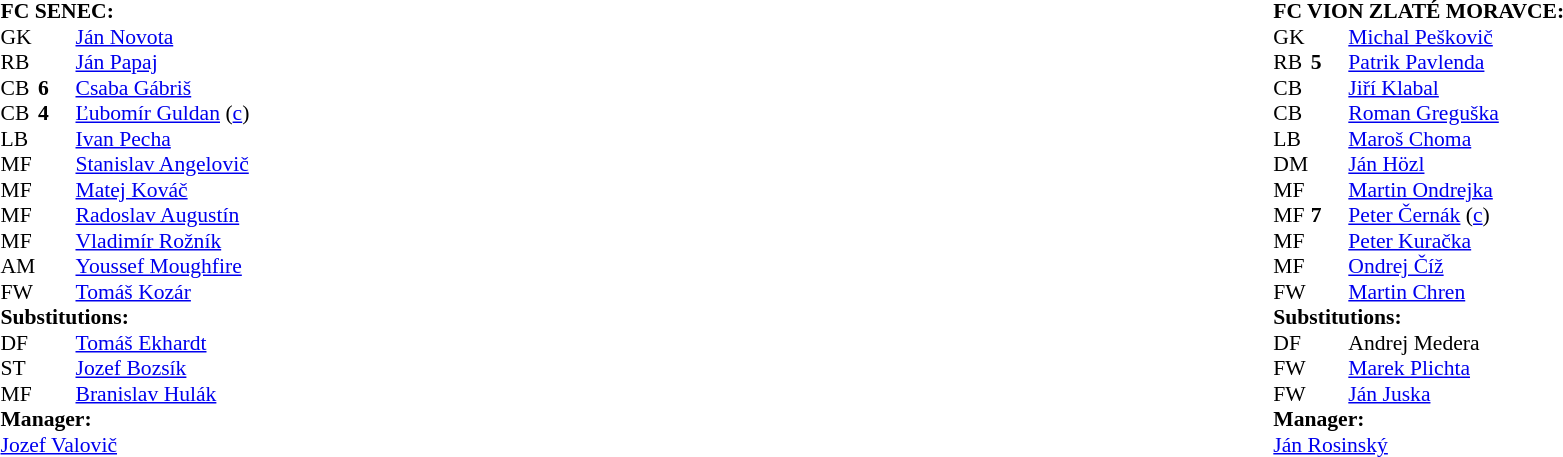<table width="100%">
<tr>
<td valign="top" width="50%"><br><table style="font-size: 90%" cellspacing="0" cellpadding="0">
<tr>
<td colspan=4><strong>FC SENEC:</strong></td>
</tr>
<tr>
<th width="25"></th>
<th width="25"></th>
</tr>
<tr>
<td>GK</td>
<td><strong> </strong></td>
<td> <a href='#'>Ján Novota</a></td>
</tr>
<tr>
<td>RB</td>
<td><strong> </strong></td>
<td> <a href='#'>Ján Papaj</a></td>
</tr>
<tr>
<td>CB</td>
<td><strong>6</strong></td>
<td> <a href='#'>Csaba Gábriš</a></td>
<td></td>
<td></td>
</tr>
<tr>
<td>CB</td>
<td><strong>4</strong></td>
<td> <a href='#'>Ľubomír Guldan</a> (<a href='#'>c</a>)</td>
</tr>
<tr>
<td>LB</td>
<td><strong> </strong></td>
<td> <a href='#'>Ivan Pecha</a></td>
</tr>
<tr>
<td>MF</td>
<td><strong> </strong></td>
<td> <a href='#'>Stanislav Angelovič</a></td>
</tr>
<tr>
<td>MF</td>
<td><strong> </strong></td>
<td> <a href='#'>Matej Kováč</a></td>
</tr>
<tr>
<td>MF</td>
<td><strong> </strong></td>
<td> <a href='#'>Radoslav Augustín</a></td>
<td></td>
<td></td>
</tr>
<tr>
<td>MF</td>
<td><strong> </strong></td>
<td> <a href='#'>Vladimír Rožník</a></td>
<td></td>
<td></td>
</tr>
<tr>
<td>AM</td>
<td><strong> </strong></td>
<td> <a href='#'>Youssef Moughfire</a></td>
</tr>
<tr>
<td>FW</td>
<td><strong> </strong></td>
<td> <a href='#'>Tomáš Kozár</a></td>
</tr>
<tr>
<td colspan=3><strong>Substitutions:</strong></td>
</tr>
<tr>
<td>DF</td>
<td><strong> </strong></td>
<td> <a href='#'>Tomáš Ekhardt</a></td>
<td></td>
<td></td>
</tr>
<tr>
<td>ST</td>
<td><strong> </strong></td>
<td> <a href='#'>Jozef Bozsík</a></td>
<td></td>
<td></td>
</tr>
<tr>
<td>MF</td>
<td><strong> </strong></td>
<td> <a href='#'>Branislav Hulák</a></td>
<td></td>
<td></td>
</tr>
<tr>
<td colspan=3><strong>Manager:</strong></td>
</tr>
<tr>
<td colspan=3><a href='#'>Jozef Valovič</a></td>
</tr>
</table>
</td>
<td valign="top"></td>
<td valign="top" width="50%"><br><table style="font-size: 90%" cellspacing="0" cellpadding="0" align="center">
<tr>
<td colspan=4><strong>FC VION ZLATÉ MORAVCE:</strong></td>
</tr>
<tr>
<th width=25></th>
<th width=25></th>
</tr>
<tr>
<td>GK</td>
<td><strong> </strong></td>
<td> <a href='#'>Michal Peškovič</a></td>
</tr>
<tr>
<td>RB</td>
<td><strong>5</strong></td>
<td> <a href='#'>Patrik Pavlenda</a></td>
</tr>
<tr>
<td>CB</td>
<td><strong> </strong></td>
<td> <a href='#'>Jiří Klabal</a></td>
</tr>
<tr>
<td>CB</td>
<td><strong> </strong></td>
<td> <a href='#'>Roman Greguška</a></td>
</tr>
<tr>
<td>LB</td>
<td><strong> </strong></td>
<td> <a href='#'>Maroš Choma</a></td>
<td></td>
<td></td>
</tr>
<tr>
<td>DM</td>
<td><strong> </strong></td>
<td> <a href='#'>Ján Hözl</a></td>
</tr>
<tr>
<td>MF</td>
<td><strong> </strong></td>
<td> <a href='#'>Martin Ondrejka</a></td>
<td></td>
<td></td>
</tr>
<tr>
<td>MF</td>
<td><strong>7</strong></td>
<td> <a href='#'>Peter Černák</a> (<a href='#'>c</a>)</td>
</tr>
<tr>
<td>MF</td>
<td><strong> </strong></td>
<td> <a href='#'>Peter Kuračka</a></td>
</tr>
<tr>
<td>MF</td>
<td><strong> </strong></td>
<td> <a href='#'>Ondrej Číž</a></td>
<td></td>
<td></td>
</tr>
<tr>
<td>FW</td>
<td><strong> </strong></td>
<td> <a href='#'>Martin Chren</a></td>
<td></td>
<td></td>
</tr>
<tr>
<td colspan=3><strong>Substitutions:</strong></td>
</tr>
<tr>
<td>DF</td>
<td><strong> </strong></td>
<td> Andrej Medera</td>
<td></td>
<td></td>
</tr>
<tr>
<td>FW</td>
<td><strong> </strong></td>
<td> <a href='#'>Marek Plichta</a></td>
<td></td>
<td></td>
</tr>
<tr>
<td>FW</td>
<td><strong> </strong></td>
<td> <a href='#'>Ján Juska</a></td>
<td></td>
<td></td>
</tr>
<tr>
<td colspan=3><strong>Manager:</strong></td>
</tr>
<tr>
<td colspan=3><a href='#'>Ján Rosinský</a></td>
</tr>
</table>
</td>
</tr>
</table>
